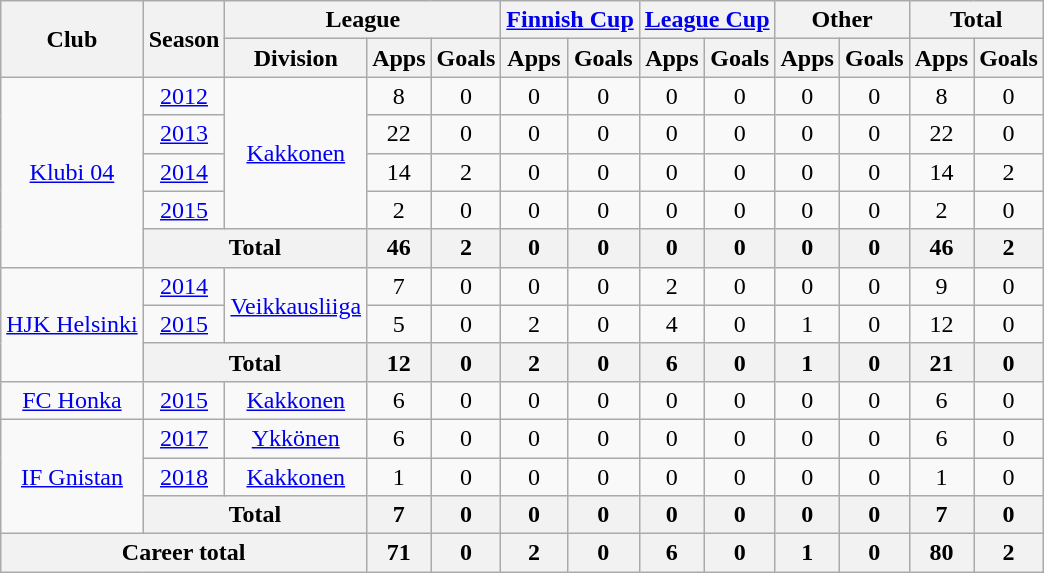<table class="wikitable" style="text-align: center;">
<tr>
<th rowspan="2">Club</th>
<th rowspan="2">Season</th>
<th colspan="3">League</th>
<th colspan="2"><a href='#'>Finnish Cup</a></th>
<th colspan="2"><a href='#'>League Cup</a></th>
<th colspan="2">Other</th>
<th colspan="2">Total</th>
</tr>
<tr>
<th>Division</th>
<th>Apps</th>
<th>Goals</th>
<th>Apps</th>
<th>Goals</th>
<th>Apps</th>
<th>Goals</th>
<th>Apps</th>
<th>Goals</th>
<th>Apps</th>
<th>Goals</th>
</tr>
<tr>
<td rowspan="5" valign="center"><a href='#'>Klubi 04</a></td>
<td><a href='#'>2012</a></td>
<td rowspan="4" valign="center"><a href='#'>Kakkonen</a></td>
<td>8</td>
<td>0</td>
<td>0</td>
<td>0</td>
<td>0</td>
<td>0</td>
<td>0</td>
<td>0</td>
<td>8</td>
<td>0</td>
</tr>
<tr>
<td><a href='#'>2013</a></td>
<td>22</td>
<td>0</td>
<td>0</td>
<td>0</td>
<td>0</td>
<td>0</td>
<td>0</td>
<td>0</td>
<td>22</td>
<td>0</td>
</tr>
<tr>
<td><a href='#'>2014</a></td>
<td>14</td>
<td>2</td>
<td>0</td>
<td>0</td>
<td>0</td>
<td>0</td>
<td>0</td>
<td>0</td>
<td>14</td>
<td>2</td>
</tr>
<tr>
<td><a href='#'>2015</a></td>
<td>2</td>
<td>0</td>
<td>0</td>
<td>0</td>
<td>0</td>
<td>0</td>
<td>0</td>
<td>0</td>
<td>2</td>
<td>0</td>
</tr>
<tr>
<th colspan="2"><strong>Total</strong></th>
<th>46</th>
<th>2</th>
<th>0</th>
<th>0</th>
<th>0</th>
<th>0</th>
<th>0</th>
<th>0</th>
<th>46</th>
<th>2</th>
</tr>
<tr>
<td rowspan="3" valign="center"><a href='#'>HJK Helsinki</a></td>
<td><a href='#'>2014</a></td>
<td rowspan="2" valign="center"><a href='#'>Veikkausliiga</a></td>
<td>7</td>
<td>0</td>
<td>0</td>
<td>0</td>
<td>2</td>
<td>0</td>
<td>0</td>
<td>0</td>
<td>9</td>
<td>0</td>
</tr>
<tr>
<td><a href='#'>2015</a></td>
<td>5</td>
<td>0</td>
<td>2</td>
<td>0</td>
<td>4</td>
<td>0</td>
<td>1</td>
<td>0</td>
<td>12</td>
<td>0</td>
</tr>
<tr>
<th colspan="2"><strong>Total</strong></th>
<th>12</th>
<th>0</th>
<th>2</th>
<th>0</th>
<th>6</th>
<th>0</th>
<th>1</th>
<th>0</th>
<th>21</th>
<th>0</th>
</tr>
<tr>
<td><a href='#'>FC Honka</a></td>
<td><a href='#'>2015</a></td>
<td><a href='#'>Kakkonen</a></td>
<td>6</td>
<td>0</td>
<td>0</td>
<td>0</td>
<td>0</td>
<td>0</td>
<td>0</td>
<td>0</td>
<td>6</td>
<td>0</td>
</tr>
<tr>
<td rowspan="3"><a href='#'>IF Gnistan</a></td>
<td><a href='#'>2017</a></td>
<td><a href='#'>Ykkönen</a></td>
<td>6</td>
<td>0</td>
<td>0</td>
<td>0</td>
<td>0</td>
<td>0</td>
<td>0</td>
<td>0</td>
<td>6</td>
<td>0</td>
</tr>
<tr>
<td><a href='#'>2018</a></td>
<td><a href='#'>Kakkonen</a></td>
<td>1</td>
<td>0</td>
<td>0</td>
<td>0</td>
<td>0</td>
<td>0</td>
<td>0</td>
<td>0</td>
<td>1</td>
<td>0</td>
</tr>
<tr>
<th colspan="2"><strong>Total</strong></th>
<th>7</th>
<th>0</th>
<th>0</th>
<th>0</th>
<th>0</th>
<th>0</th>
<th>0</th>
<th>0</th>
<th>7</th>
<th>0</th>
</tr>
<tr>
<th colspan="3">Career total</th>
<th>71</th>
<th>0</th>
<th>2</th>
<th>0</th>
<th>6</th>
<th>0</th>
<th>1</th>
<th>0</th>
<th>80</th>
<th>2</th>
</tr>
</table>
